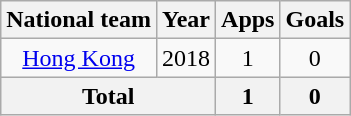<table class="wikitable" style="text-align:center">
<tr>
<th>National team</th>
<th>Year</th>
<th>Apps</th>
<th>Goals</th>
</tr>
<tr>
<td rowspan="1"><a href='#'>Hong Kong</a></td>
<td>2018</td>
<td>1</td>
<td>0</td>
</tr>
<tr>
<th colspan=2>Total</th>
<th>1</th>
<th>0</th>
</tr>
</table>
